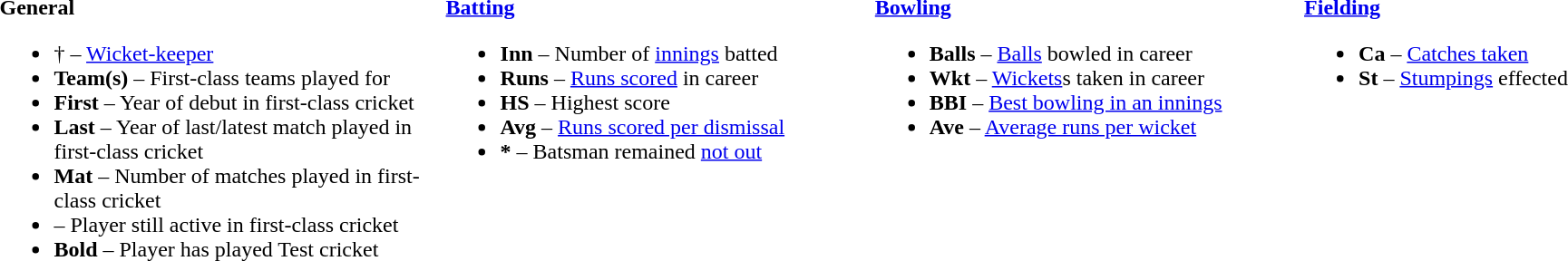<table>
<tr>
<td valign="top" style="width:26%"><br><strong>General</strong><ul><li>† – <a href='#'>Wicket-keeper</a></li><li><strong>Team(s)</strong> – First-class teams played for</li><li><strong>First</strong> – Year of debut in first-class cricket</li><li><strong>Last</strong> – Year of last/latest match played in first-class cricket</li><li><strong>Mat</strong> – Number of matches played in first-class cricket</li><li> – Player still active in first-class cricket</li><li><strong>Bold</strong> – Player has played Test cricket</li></ul></td>
<td valign="top" style="width:25%"><br><strong><a href='#'>Batting</a></strong><ul><li><strong>Inn</strong> – Number of <a href='#'>innings</a> batted</li><li><strong>Runs</strong> – <a href='#'>Runs scored</a> in career</li><li><strong>HS</strong> – Highest score</li><li><strong>Avg</strong> – <a href='#'>Runs scored per dismissal</a></li><li><strong>*</strong> – Batsman remained <a href='#'>not out</a></li></ul></td>
<td valign="top" style="width:25%"><br><strong><a href='#'>Bowling</a></strong><ul><li><strong>Balls</strong> – <a href='#'>Balls</a> bowled in career</li><li><strong>Wkt</strong> – <a href='#'>Wickets</a>s taken in career</li><li><strong>BBI</strong> – <a href='#'>Best bowling in an innings</a></li><li><strong>Ave</strong> – <a href='#'>Average runs per wicket</a></li></ul></td>
<td valign="top" style="width:24%"><br><strong><a href='#'>Fielding</a></strong><ul><li><strong>Ca</strong> – <a href='#'>Catches taken</a></li><li><strong>St</strong> – <a href='#'>Stumpings</a> effected</li></ul></td>
</tr>
</table>
